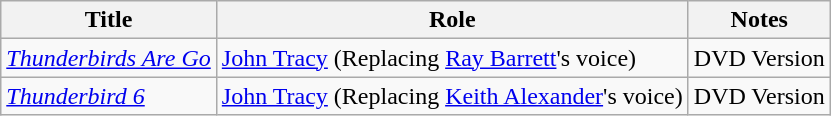<table class="wikitable">
<tr>
<th>Title</th>
<th>Role</th>
<th>Notes</th>
</tr>
<tr>
<td><em><a href='#'>Thunderbirds Are Go</a></em></td>
<td><a href='#'>John Tracy</a> (Replacing <a href='#'>Ray Barrett</a>'s voice)</td>
<td>DVD Version</td>
</tr>
<tr>
<td><em><a href='#'>Thunderbird 6</a></em></td>
<td><a href='#'>John Tracy</a> (Replacing <a href='#'>Keith Alexander</a>'s voice)</td>
<td>DVD Version</td>
</tr>
</table>
